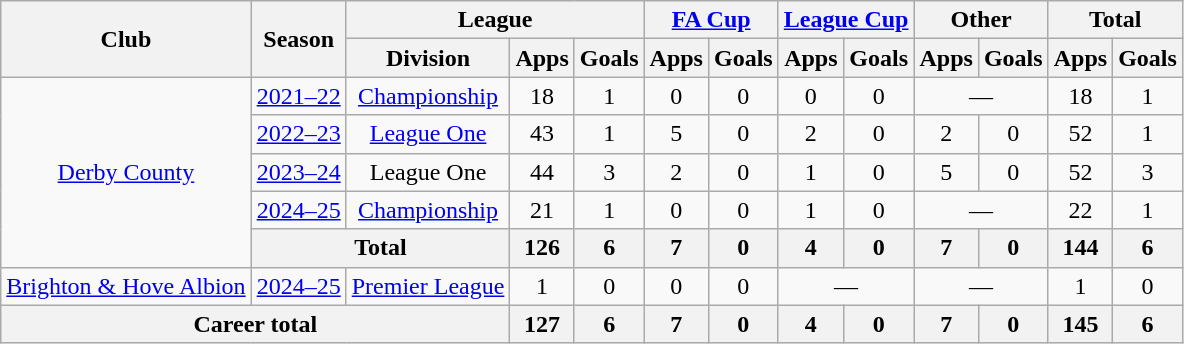<table class="wikitable" style="text-align:center">
<tr>
<th rowspan="2">Club</th>
<th rowspan="2">Season</th>
<th colspan="3">League</th>
<th colspan="2"><a href='#'>FA Cup</a></th>
<th colspan="2"><a href='#'>League Cup</a></th>
<th colspan="2">Other</th>
<th colspan="2">Total</th>
</tr>
<tr>
<th>Division</th>
<th>Apps</th>
<th>Goals</th>
<th>Apps</th>
<th>Goals</th>
<th>Apps</th>
<th>Goals</th>
<th>Apps</th>
<th>Goals</th>
<th>Apps</th>
<th>Goals</th>
</tr>
<tr>
<td rowspan="5"><a href='#'>Derby County</a></td>
<td><a href='#'>2021–22</a></td>
<td><a href='#'>Championship</a></td>
<td>18</td>
<td>1</td>
<td>0</td>
<td>0</td>
<td>0</td>
<td>0</td>
<td colspan="2">—</td>
<td>18</td>
<td>1</td>
</tr>
<tr>
<td><a href='#'>2022–23</a></td>
<td><a href='#'>League One</a></td>
<td>43</td>
<td>1</td>
<td>5</td>
<td>0</td>
<td>2</td>
<td>0</td>
<td>2</td>
<td>0</td>
<td>52</td>
<td>1</td>
</tr>
<tr>
<td><a href='#'>2023–24</a></td>
<td>League One</td>
<td>44</td>
<td>3</td>
<td>2</td>
<td>0</td>
<td>1</td>
<td>0</td>
<td>5</td>
<td>0</td>
<td>52</td>
<td>3</td>
</tr>
<tr>
<td><a href='#'>2024–25</a></td>
<td><a href='#'>Championship</a></td>
<td>21</td>
<td>1</td>
<td>0</td>
<td>0</td>
<td>1</td>
<td>0</td>
<td colspan="2">—</td>
<td>22</td>
<td>1</td>
</tr>
<tr>
<th colspan="2">Total</th>
<th>126</th>
<th>6</th>
<th>7</th>
<th>0</th>
<th>4</th>
<th>0</th>
<th>7</th>
<th>0</th>
<th>144</th>
<th>6</th>
</tr>
<tr>
<td><a href='#'>Brighton & Hove Albion</a></td>
<td><a href='#'>2024–25</a></td>
<td><a href='#'>Premier League</a></td>
<td>1</td>
<td>0</td>
<td>0</td>
<td>0</td>
<td colspan="2">—</td>
<td colspan="2">—</td>
<td>1</td>
<td>0</td>
</tr>
<tr>
<th colspan="3">Career total</th>
<th>127</th>
<th>6</th>
<th>7</th>
<th>0</th>
<th>4</th>
<th>0</th>
<th>7</th>
<th>0</th>
<th>145</th>
<th>6</th>
</tr>
</table>
